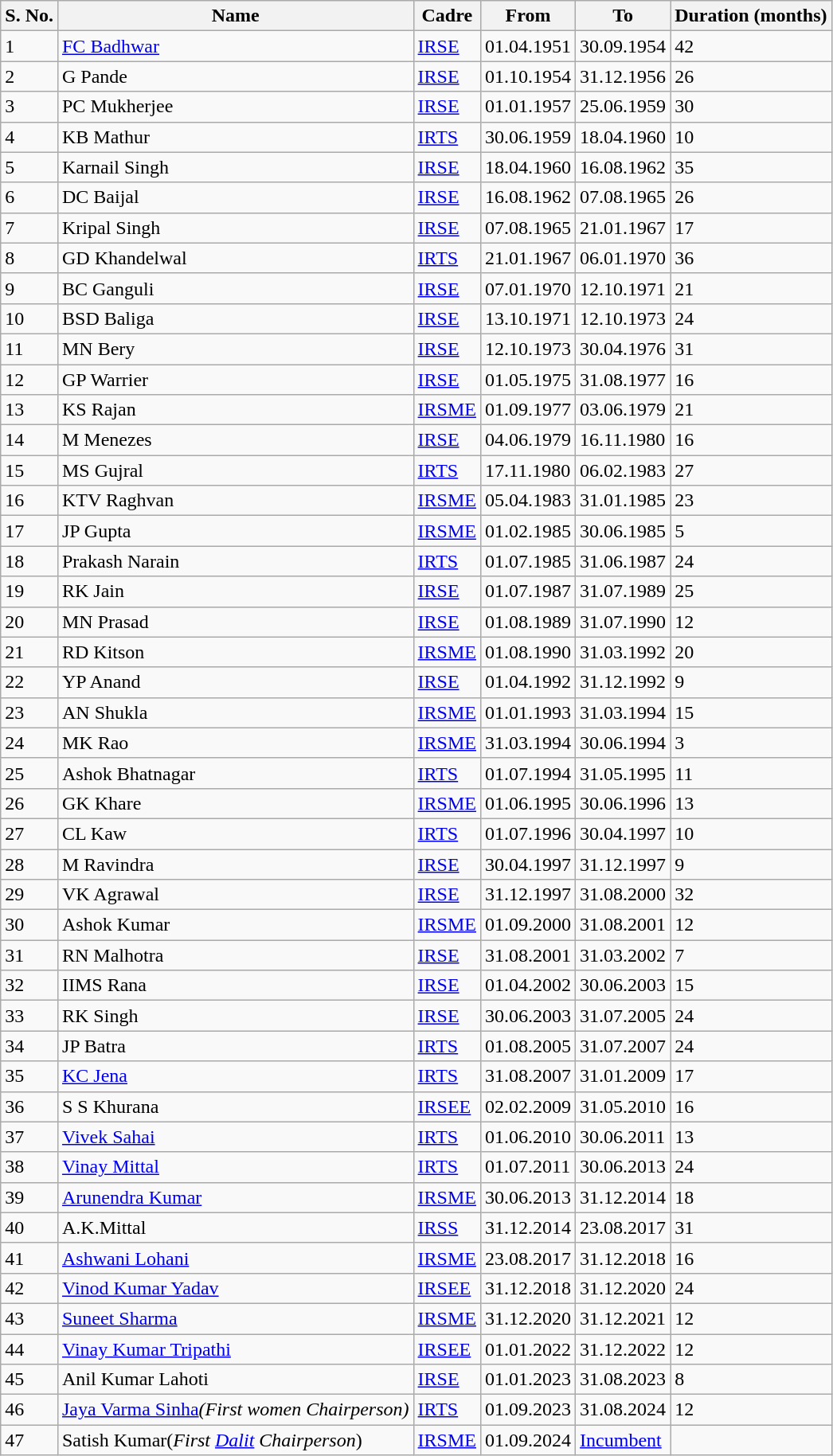<table class="wikitable sortable" border="1">
<tr>
<th scope="col">S. No.</th>
<th scope="col">Name</th>
<th scope="col">Cadre</th>
<th scope="col">From</th>
<th scope="col">To</th>
<th scope="col">Duration (months)</th>
</tr>
<tr>
<td>1</td>
<td><a href='#'>FC Badhwar</a></td>
<td><a href='#'>IRSE</a></td>
<td>01.04.1951</td>
<td>30.09.1954</td>
<td>42</td>
</tr>
<tr>
<td>2</td>
<td>G Pande</td>
<td><a href='#'>IRSE</a></td>
<td>01.10.1954</td>
<td>31.12.1956</td>
<td>26</td>
</tr>
<tr>
<td>3</td>
<td>PC Mukherjee</td>
<td><a href='#'>IRSE</a></td>
<td>01.01.1957</td>
<td>25.06.1959</td>
<td>30</td>
</tr>
<tr>
<td>4</td>
<td>KB Mathur</td>
<td><a href='#'>IRTS</a></td>
<td>30.06.1959</td>
<td>18.04.1960</td>
<td>10</td>
</tr>
<tr>
<td>5</td>
<td>Karnail Singh</td>
<td><a href='#'>IRSE</a></td>
<td>18.04.1960</td>
<td>16.08.1962</td>
<td>35</td>
</tr>
<tr>
<td>6</td>
<td>DC Baijal</td>
<td><a href='#'>IRSE</a></td>
<td>16.08.1962</td>
<td>07.08.1965</td>
<td>26</td>
</tr>
<tr>
<td>7</td>
<td>Kripal Singh</td>
<td><a href='#'>IRSE</a></td>
<td>07.08.1965</td>
<td>21.01.1967</td>
<td>17</td>
</tr>
<tr>
<td>8</td>
<td>GD Khandelwal</td>
<td><a href='#'>IRTS</a></td>
<td>21.01.1967</td>
<td>06.01.1970</td>
<td>36</td>
</tr>
<tr>
<td>9</td>
<td>BC Ganguli</td>
<td><a href='#'>IRSE</a></td>
<td>07.01.1970</td>
<td>12.10.1971</td>
<td>21</td>
</tr>
<tr>
<td>10</td>
<td>BSD Baliga</td>
<td><a href='#'>IRSE</a></td>
<td>13.10.1971</td>
<td>12.10.1973</td>
<td>24</td>
</tr>
<tr>
<td>11</td>
<td>MN Bery</td>
<td><a href='#'>IRSE</a></td>
<td>12.10.1973</td>
<td>30.04.1976</td>
<td>31</td>
</tr>
<tr>
<td>12</td>
<td>GP Warrier</td>
<td><a href='#'>IRSE</a></td>
<td>01.05.1975</td>
<td>31.08.1977</td>
<td>16</td>
</tr>
<tr>
<td>13</td>
<td>KS Rajan</td>
<td><a href='#'>IRSME</a></td>
<td>01.09.1977</td>
<td>03.06.1979</td>
<td>21</td>
</tr>
<tr>
<td>14</td>
<td>M Menezes</td>
<td><a href='#'>IRSE</a></td>
<td>04.06.1979</td>
<td>16.11.1980</td>
<td>16</td>
</tr>
<tr>
<td>15</td>
<td>MS Gujral</td>
<td><a href='#'>IRTS</a></td>
<td>17.11.1980</td>
<td>06.02.1983</td>
<td>27</td>
</tr>
<tr>
<td>16</td>
<td>KTV Raghvan</td>
<td><a href='#'>IRSME</a></td>
<td>05.04.1983</td>
<td>31.01.1985</td>
<td>23</td>
</tr>
<tr>
<td>17</td>
<td>JP Gupta</td>
<td><a href='#'>IRSME</a></td>
<td>01.02.1985</td>
<td>30.06.1985</td>
<td>5</td>
</tr>
<tr>
<td>18</td>
<td>Prakash Narain</td>
<td><a href='#'>IRTS</a></td>
<td>01.07.1985</td>
<td>31.06.1987</td>
<td>24</td>
</tr>
<tr>
<td>19</td>
<td>RK Jain</td>
<td><a href='#'>IRSE</a></td>
<td>01.07.1987</td>
<td>31.07.1989</td>
<td>25</td>
</tr>
<tr>
<td>20</td>
<td>MN Prasad</td>
<td><a href='#'>IRSE</a></td>
<td>01.08.1989</td>
<td>31.07.1990</td>
<td>12</td>
</tr>
<tr>
<td>21</td>
<td>RD Kitson</td>
<td><a href='#'>IRSME</a></td>
<td>01.08.1990</td>
<td>31.03.1992</td>
<td>20</td>
</tr>
<tr>
<td>22</td>
<td>YP Anand</td>
<td><a href='#'>IRSE</a></td>
<td>01.04.1992</td>
<td>31.12.1992</td>
<td>9</td>
</tr>
<tr>
<td>23</td>
<td>AN Shukla</td>
<td><a href='#'>IRSME</a></td>
<td>01.01.1993</td>
<td>31.03.1994</td>
<td>15</td>
</tr>
<tr>
<td>24</td>
<td>MK Rao</td>
<td><a href='#'>IRSME</a></td>
<td>31.03.1994</td>
<td>30.06.1994</td>
<td>3</td>
</tr>
<tr>
<td>25</td>
<td>Ashok Bhatnagar</td>
<td><a href='#'>IRTS</a></td>
<td>01.07.1994</td>
<td>31.05.1995</td>
<td>11</td>
</tr>
<tr>
<td>26</td>
<td>GK Khare</td>
<td><a href='#'>IRSME</a></td>
<td>01.06.1995</td>
<td>30.06.1996</td>
<td>13</td>
</tr>
<tr>
<td>27</td>
<td>CL Kaw</td>
<td><a href='#'>IRTS</a></td>
<td>01.07.1996</td>
<td>30.04.1997</td>
<td>10</td>
</tr>
<tr>
<td>28</td>
<td>M Ravindra</td>
<td><a href='#'>IRSE</a></td>
<td>30.04.1997</td>
<td>31.12.1997</td>
<td>9</td>
</tr>
<tr>
<td>29</td>
<td>VK Agrawal</td>
<td><a href='#'>IRSE</a></td>
<td>31.12.1997</td>
<td>31.08.2000</td>
<td>32</td>
</tr>
<tr>
<td>30</td>
<td>Ashok Kumar</td>
<td><a href='#'>IRSME</a></td>
<td>01.09.2000</td>
<td>31.08.2001</td>
<td>12</td>
</tr>
<tr>
<td>31</td>
<td>RN Malhotra</td>
<td><a href='#'>IRSE</a></td>
<td>31.08.2001</td>
<td>31.03.2002</td>
<td>7</td>
</tr>
<tr>
<td>32</td>
<td>IIMS Rana</td>
<td><a href='#'>IRSE</a></td>
<td>01.04.2002</td>
<td>30.06.2003</td>
<td>15</td>
</tr>
<tr>
<td>33</td>
<td>RK Singh</td>
<td><a href='#'>IRSE</a></td>
<td>30.06.2003</td>
<td>31.07.2005</td>
<td>24</td>
</tr>
<tr>
<td>34</td>
<td>JP Batra</td>
<td><a href='#'>IRTS</a></td>
<td>01.08.2005</td>
<td>31.07.2007</td>
<td>24</td>
</tr>
<tr>
<td>35</td>
<td><a href='#'>KC Jena</a></td>
<td><a href='#'>IRTS</a></td>
<td>31.08.2007</td>
<td>31.01.2009</td>
<td>17</td>
</tr>
<tr>
<td>36</td>
<td>S S Khurana</td>
<td><a href='#'>IRSEE</a></td>
<td>02.02.2009</td>
<td>31.05.2010</td>
<td>16</td>
</tr>
<tr>
<td>37</td>
<td><a href='#'>Vivek Sahai</a></td>
<td><a href='#'>IRTS</a></td>
<td>01.06.2010</td>
<td>30.06.2011</td>
<td>13</td>
</tr>
<tr>
<td>38</td>
<td><a href='#'>Vinay Mittal</a></td>
<td><a href='#'>IRTS</a></td>
<td>01.07.2011</td>
<td>30.06.2013</td>
<td>24</td>
</tr>
<tr>
<td>39</td>
<td><a href='#'>Arunendra Kumar</a></td>
<td><a href='#'>IRSME</a></td>
<td>30.06.2013</td>
<td>31.12.2014</td>
<td>18</td>
</tr>
<tr>
<td>40</td>
<td>A.K.Mittal</td>
<td><a href='#'>IRSS</a></td>
<td>31.12.2014</td>
<td>23.08.2017</td>
<td>31</td>
</tr>
<tr>
<td>41</td>
<td><a href='#'>Ashwani Lohani</a></td>
<td><a href='#'>IRSME</a></td>
<td>23.08.2017</td>
<td>31.12.2018</td>
<td>16</td>
</tr>
<tr>
<td>42</td>
<td><a href='#'>Vinod Kumar Yadav</a></td>
<td><a href='#'>IRSEE</a></td>
<td>31.12.2018</td>
<td>31.12.2020</td>
<td>24</td>
</tr>
<tr>
<td>43</td>
<td><a href='#'>Suneet Sharma</a></td>
<td><a href='#'>IRSME</a></td>
<td>31.12.2020</td>
<td>31.12.2021</td>
<td>12</td>
</tr>
<tr>
<td>44</td>
<td><a href='#'>Vinay Kumar Tripathi</a></td>
<td><a href='#'>IRSEE</a></td>
<td>01.01.2022</td>
<td>31.12.2022</td>
<td>12</td>
</tr>
<tr>
<td>45</td>
<td>Anil Kumar Lahoti</td>
<td><a href='#'>IRSE</a></td>
<td>01.01.2023</td>
<td>31.08.2023</td>
<td>8</td>
</tr>
<tr>
<td>46</td>
<td><a href='#'>Jaya Varma Sinha</a><em>(First women Chairperson)</em></td>
<td><a href='#'>IRTS</a></td>
<td>01.09.2023</td>
<td>31.08.2024</td>
<td>12</td>
</tr>
<tr>
<td>47</td>
<td>Satish Kumar(<em>First <a href='#'>Dalit</a> Chairperson</em>)</td>
<td><a href='#'>IRSME</a></td>
<td>01.09.2024</td>
<td><a href='#'>Incumbent</a></td>
<td></td>
</tr>
</table>
